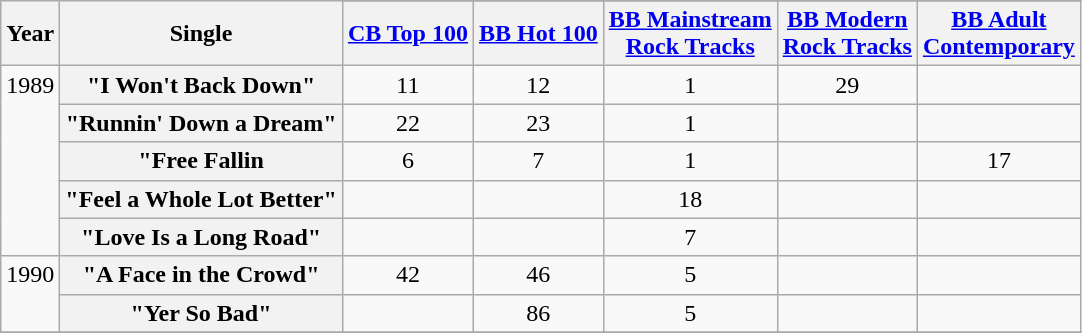<table class="wikitable plainrowheaders" style="text-align:center;">
<tr>
<th scope="col" rowspan=2>Year</th>
<th scope="col" rowspan=2>Single</th>
</tr>
<tr>
<th scope="col"><a href='#'>CB Top 100</a></th>
<th scope="col"><a href='#'>BB Hot 100</a></th>
<th scope="col"><a href='#'>BB Mainstream<br> Rock Tracks</a></th>
<th scope="col"><a href='#'>BB Modern<br>Rock Tracks</a></th>
<th scope="col"><a href='#'>BB Adult<br>Contemporary</a></th>
</tr>
<tr>
<td rowspan=5 valign="top">1989</td>
<th scope="row" align="left">"I Won't Back Down"</th>
<td>11</td>
<td>12</td>
<td>1</td>
<td>29</td>
<td></td>
</tr>
<tr>
<th scope="row">"Runnin' Down a Dream"</th>
<td>22</td>
<td>23</td>
<td>1</td>
<td></td>
<td></td>
</tr>
<tr>
<th scope="row">"Free Fallin</th>
<td>6</td>
<td>7</td>
<td>1</td>
<td></td>
<td>17</td>
</tr>
<tr>
<th scope="row">"Feel a Whole Lot Better"</th>
<td></td>
<td></td>
<td>18</td>
<td></td>
<td></td>
</tr>
<tr>
<th scope="row">"Love Is a Long Road"</th>
<td></td>
<td></td>
<td>7</td>
<td></td>
<td></td>
</tr>
<tr>
<td rowspan=2 valign="top">1990</td>
<th scope="row">"A Face in the Crowd"</th>
<td>42</td>
<td>46</td>
<td>5</td>
<td></td>
<td></td>
</tr>
<tr>
<th scope="row">"Yer So Bad"</th>
<td></td>
<td>86</td>
<td>5</td>
<td></td>
<td></td>
</tr>
<tr>
</tr>
</table>
